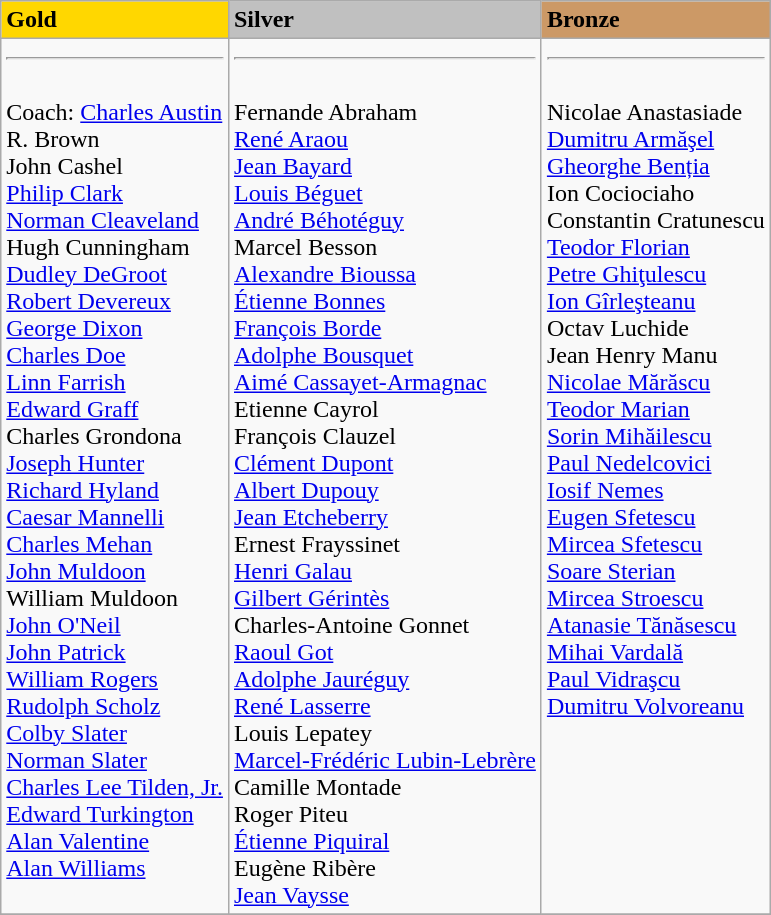<table class=wikitable>
<tr>
<td !align="center" bgcolor="gold"><strong>Gold</strong></td>
<td !align="center" bgcolor="silver"><strong>Silver</strong></td>
<td !align="center" bgcolor="#CC9966"><strong>Bronze</strong></td>
</tr>
<tr valign=top>
<td> <hr><br>Coach: <a href='#'>Charles Austin</a><br>R. Brown<br>John Cashel<br><a href='#'>Philip Clark</a><br><a href='#'>Norman Cleaveland</a><br> Hugh Cunningham<br><a href='#'>Dudley DeGroot</a><br><a href='#'>Robert Devereux</a><br><a href='#'>George Dixon</a><br><a href='#'>Charles Doe</a><br><a href='#'>Linn Farrish</a><br><a href='#'>Edward Graff</a><br>Charles Grondona<br><a href='#'>Joseph Hunter</a><br><a href='#'>Richard Hyland</a><br><a href='#'>Caesar Mannelli</a><br><a href='#'>Charles Mehan</a><br><a href='#'>John Muldoon</a><br>William Muldoon<br><a href='#'>John O'Neil</a><br><a href='#'>John Patrick</a><br><a href='#'>William Rogers</a><br><a href='#'>Rudolph Scholz</a><br><a href='#'>Colby Slater</a><br><a href='#'>Norman Slater</a><br><a href='#'>Charles Lee Tilden, Jr.</a><br><a href='#'>Edward Turkington</a><br><a href='#'>Alan Valentine</a><br><a href='#'>Alan Williams</a></td>
<td> <hr><br>Fernande Abraham<br><a href='#'>René Araou</a><br><a href='#'>Jean Bayard</a><br><a href='#'>Louis Béguet</a><br><a href='#'>André Béhotéguy</a><br>Marcel Besson<br><a href='#'>Alexandre Bioussa</a><br><a href='#'>Étienne Bonnes</a><br><a href='#'>François Borde</a><br><a href='#'>Adolphe Bousquet</a><br><a href='#'>Aimé Cassayet-Armagnac</a><br>Etienne Cayrol<br>François Clauzel<br><a href='#'>Clément Dupont</a><br><a href='#'>Albert Dupouy</a><br><a href='#'>Jean Etcheberry</a><br>Ernest  Frayssinet<br><a href='#'>Henri Galau</a><br><a href='#'>Gilbert Gérintès</a><br>Charles-Antoine Gonnet<br><a href='#'>Raoul Got</a><br><a href='#'>Adolphe Jauréguy</a><br><a href='#'>René Lasserre</a><br>Louis Lepatey<br><a href='#'>Marcel-Frédéric Lubin-Lebrère</a><br>Camille Montade<br>Roger Piteu<br><a href='#'>Étienne Piquiral</a><br>Eugène Ribère<br><a href='#'>Jean Vaysse</a></td>
<td> <hr><br>Nicolae Anastasiade<br><a href='#'>Dumitru Armăşel</a><br><a href='#'>Gheorghe Benția</a><br>Ion Cociociaho<br>Constantin Cratunescu<br><a href='#'>Teodor Florian</a><br><a href='#'>Petre Ghiţulescu</a><br><a href='#'>Ion Gîrleşteanu</a><br>Octav Luchide<br>Jean Henry Manu<br><a href='#'>Nicolae Mărăscu</a><br><a href='#'>Teodor Marian</a><br><a href='#'>Sorin Mihăilescu</a><br><a href='#'>Paul Nedelcovici</a><br><a href='#'>Iosif Nemes</a><br><a href='#'>Eugen Sfetescu</a><br><a href='#'>Mircea Sfetescu</a><br><a href='#'>Soare Sterian</a><br><a href='#'>Mircea Stroescu</a><br><a href='#'>Atanasie Tănăsescu</a><br><a href='#'>Mihai Vardală</a><br><a href='#'>Paul Vidraşcu</a><br><a href='#'>Dumitru Volvoreanu</a></td>
</tr>
<tr>
</tr>
</table>
